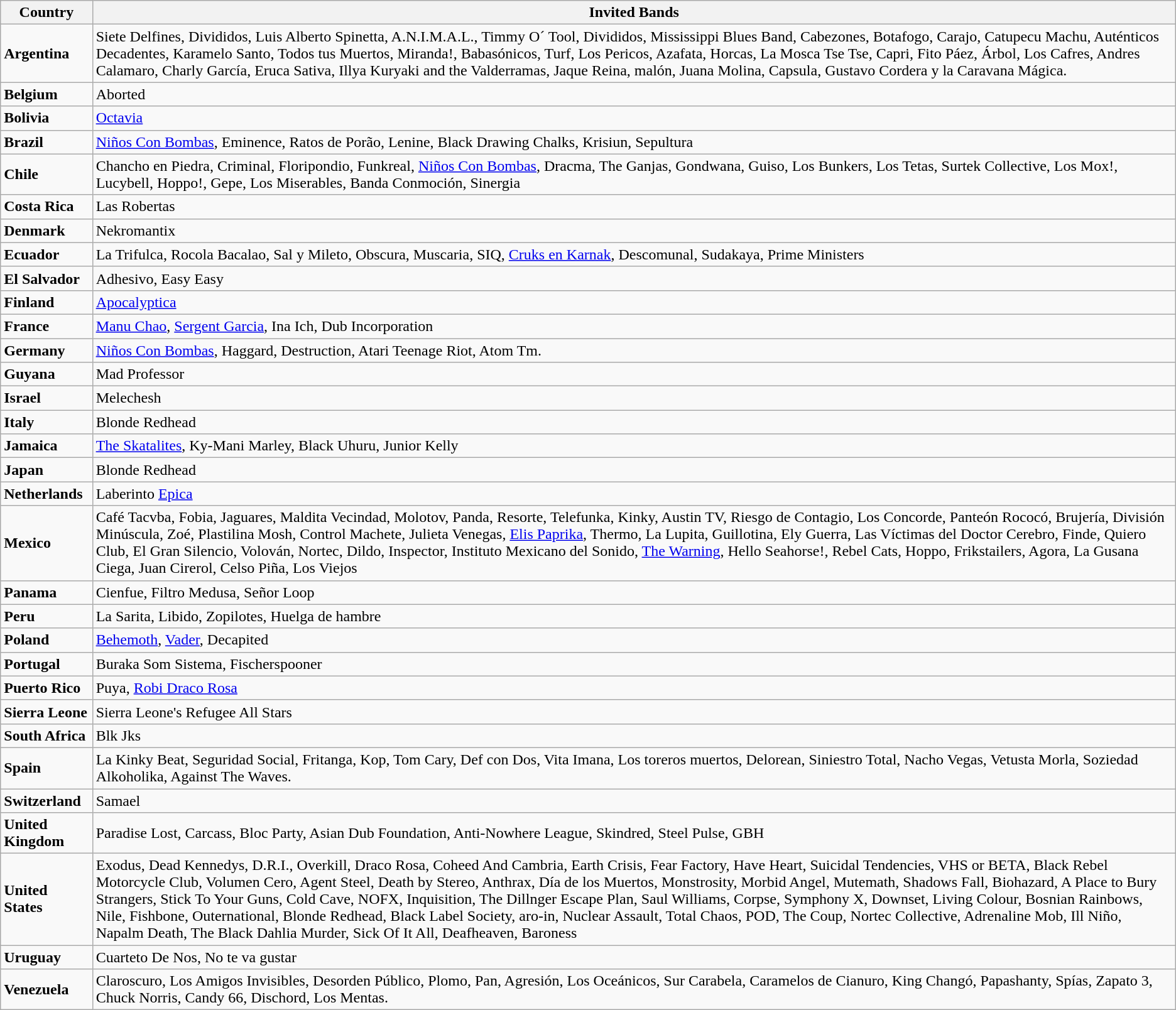<table class="wikitable">
<tr>
<th>Country</th>
<th>Invited Bands</th>
</tr>
<tr>
<td><strong> Argentina</strong></td>
<td>Siete Delfines, Divididos, Luis Alberto Spinetta, A.N.I.M.A.L., Timmy O´ Tool, Divididos, Mississippi Blues Band, Cabezones, Botafogo, Carajo, Catupecu Machu, Auténticos Decadentes, Karamelo Santo, Todos tus Muertos, Miranda!, Babasónicos, Turf, Los Pericos, Azafata, Horcas, La Mosca Tse Tse, Capri, Fito Páez, Árbol, Los Cafres, Andres Calamaro, Charly García, Eruca Sativa, Illya Kuryaki and the Valderramas, Jaque Reina, malón, Juana Molina, Capsula, Gustavo Cordera y la Caravana Mágica.</td>
</tr>
<tr>
<td><strong> Belgium</strong></td>
<td>Aborted</td>
</tr>
<tr>
<td><strong> Bolivia</strong></td>
<td><a href='#'>Octavia</a></td>
</tr>
<tr>
<td><strong>  Brazil</strong></td>
<td><a href='#'>Niños Con Bombas</a>, Eminence, Ratos de Porão, Lenine, Black Drawing Chalks, Krisiun, Sepultura</td>
</tr>
<tr>
<td><strong> Chile</strong></td>
<td>Chancho en Piedra, Criminal, Floripondio, Funkreal, <a href='#'>Niños Con Bombas</a>, Dracma, The Ganjas, Gondwana, Guiso, Los Bunkers, Los Tetas, Surtek Collective, Los Mox!, Lucybell, Hoppo!, Gepe, Los Miserables, Banda Conmoción, Sinergia</td>
</tr>
<tr>
<td><strong> Costa Rica</strong></td>
<td>Las Robertas</td>
</tr>
<tr>
<td><strong> Denmark</strong></td>
<td>Nekromantix</td>
</tr>
<tr>
<td><strong> Ecuador</strong></td>
<td>La Trifulca, Rocola Bacalao, Sal y Mileto, Obscura, Muscaria, SIQ, <a href='#'>Cruks en Karnak</a>, Descomunal, Sudakaya, Prime Ministers</td>
</tr>
<tr>
<td><strong> El Salvador</strong></td>
<td>Adhesivo, Easy Easy</td>
</tr>
<tr>
<td><strong> Finland</strong></td>
<td><a href='#'>Apocalyptica</a></td>
</tr>
<tr>
<td><strong> France</strong></td>
<td><a href='#'>Manu Chao</a>, <a href='#'>Sergent Garcia</a>, Ina Ich, Dub Incorporation</td>
</tr>
<tr>
<td><strong> Germany</strong></td>
<td><a href='#'>Niños Con Bombas</a>, Haggard, Destruction, Atari Teenage Riot, Atom Tm.</td>
</tr>
<tr>
<td><strong> Guyana</strong></td>
<td>Mad Professor</td>
</tr>
<tr>
<td><strong> Israel</strong></td>
<td>Melechesh</td>
</tr>
<tr>
<td><strong> Italy</strong></td>
<td>Blonde Redhead</td>
</tr>
<tr>
<td><strong> Jamaica</strong></td>
<td><a href='#'>The Skatalites</a>, Ky-Mani Marley, Black Uhuru, Junior Kelly</td>
</tr>
<tr>
<td><strong> Japan</strong></td>
<td>Blonde Redhead</td>
</tr>
<tr>
<td><strong> Netherlands</strong></td>
<td>Laberinto <a href='#'>Epica</a></td>
</tr>
<tr>
<td><strong> Mexico</strong></td>
<td>Café Tacvba, Fobia, Jaguares, Maldita Vecindad, Molotov, Panda, Resorte, Telefunka, Kinky, Austin TV, Riesgo de Contagio, Los Concorde, Panteón Rococó, Brujería, División Minúscula, Zoé, Plastilina Mosh, Control Machete, Julieta Venegas, <a href='#'>Elis Paprika</a>, Thermo, La Lupita, Guillotina, Ely Guerra, Las Víctimas del Doctor Cerebro, Finde, Quiero Club, El Gran Silencio, Volován, Nortec, Dildo, Inspector, Instituto Mexicano del Sonido, <a href='#'>The Warning</a>, Hello Seahorse!, Rebel Cats, Hoppo, Frikstailers, Agora, La Gusana Ciega, Juan Cirerol, Celso Piña, Los Viejos</td>
</tr>
<tr>
<td><strong>Panama</strong></td>
<td>Cienfue, Filtro Medusa, Señor Loop</td>
</tr>
<tr>
<td><strong> Peru</strong></td>
<td>La Sarita, Libido, Zopilotes, Huelga de hambre</td>
</tr>
<tr>
<td><strong> Poland</strong></td>
<td><a href='#'>Behemoth</a>, <a href='#'>Vader</a>, Decapited</td>
</tr>
<tr>
<td><strong> Portugal</strong></td>
<td>Buraka Som Sistema, Fischerspooner</td>
</tr>
<tr>
<td><strong>Puerto Rico</strong></td>
<td>Puya, <a href='#'>Robi Draco Rosa</a></td>
</tr>
<tr>
<td><strong> Sierra Leone</strong></td>
<td>Sierra Leone's Refugee All Stars</td>
</tr>
<tr>
<td><strong> South Africa</strong></td>
<td>Blk Jks</td>
</tr>
<tr>
<td><strong> Spain</strong></td>
<td>La Kinky Beat, Seguridad Social, Fritanga, Kop, Tom Cary, Def con Dos, Vita Imana, Los toreros muertos, Delorean, Siniestro Total, Nacho Vegas, Vetusta Morla, Soziedad Alkoholika, Against The Waves.</td>
</tr>
<tr>
<td><strong> Switzerland</strong></td>
<td>Samael</td>
</tr>
<tr>
<td><strong> United Kingdom</strong></td>
<td>Paradise Lost, Carcass, Bloc Party, Asian Dub Foundation, Anti-Nowhere League, Skindred, Steel Pulse, GBH</td>
</tr>
<tr>
<td><strong> United States</strong></td>
<td>Exodus, Dead Kennedys, D.R.I., Overkill, Draco Rosa, Coheed And Cambria, Earth Crisis, Fear Factory, Have Heart, Suicidal Tendencies, VHS or BETA, Black Rebel Motorcycle Club, Volumen Cero, Agent Steel, Death by Stereo, Anthrax, Día de los Muertos, Monstrosity, Morbid Angel, Mutemath, Shadows Fall, Biohazard, A Place to Bury Strangers, Stick To Your Guns, Cold Cave, NOFX, Inquisition, The Dillnger Escape Plan, Saul Williams, Corpse, Symphony X, Downset, Living Colour, Bosnian Rainbows, Nile, Fishbone, Outernational, Blonde Redhead, Black Label Society, aro-in, Nuclear Assault, Total Chaos, POD, The Coup, Nortec Collective, Adrenaline Mob, Ill Niño, Napalm Death, The Black Dahlia Murder, Sick Of It All, Deafheaven, Baroness</td>
</tr>
<tr>
<td><strong> Uruguay</strong></td>
<td>Cuarteto De Nos, No te va gustar</td>
</tr>
<tr>
<td><strong> Venezuela</strong></td>
<td>Claroscuro, Los Amigos Invisibles, Desorden Público, Plomo, Pan, Agresión, Los Oceánicos, Sur Carabela, Caramelos de Cianuro, King Changó, Papashanty, Spías, Zapato 3, Chuck Norris, Candy 66, Dischord, Los Mentas.</td>
</tr>
</table>
